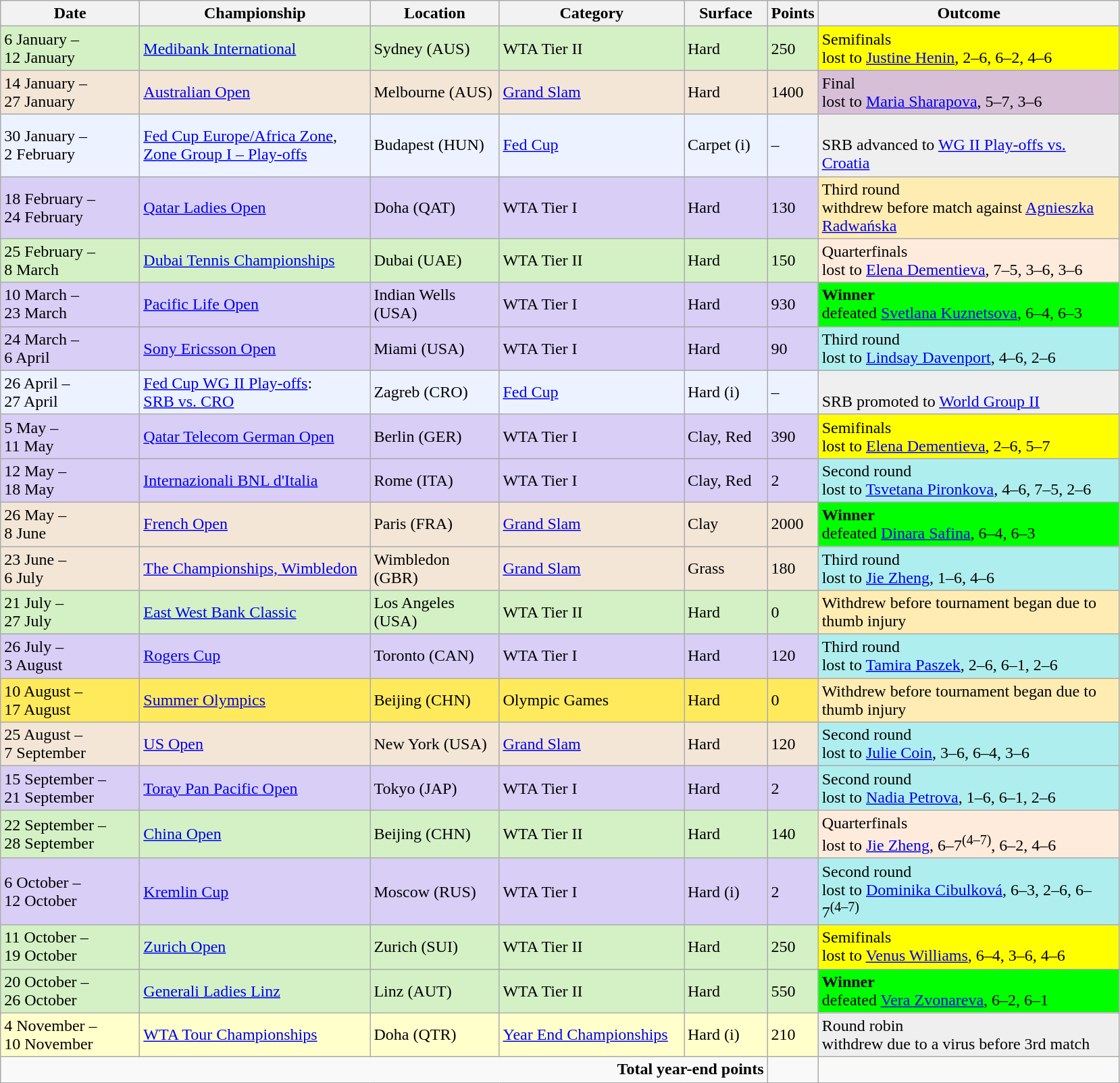<table class="wikitable">
<tr>
<th width=130>Date</th>
<th width=220>Championship</th>
<th width=120>Location</th>
<th width=175>Category</th>
<th width=75>Surface</th>
<th width=40>Points</th>
<th width=290>Outcome</th>
</tr>
<tr style="background:#d4f1c5;">
<td>6 January –<br>12 January</td>
<td><a href='#'>Medibank International</a></td>
<td>Sydney (AUS)</td>
<td>WTA Tier II</td>
<td>Hard</td>
<td>250</td>
<td style="background:yellow;">Semifinals <br> lost to  <a href='#'>Justine Henin</a>, 2–6, 6–2, 4–6</td>
</tr>
<tr style="background:#f3e6d7;">
<td>14 January –<br>27 January</td>
<td><a href='#'>Australian Open</a></td>
<td>Melbourne (AUS)</td>
<td><a href='#'>Grand Slam</a></td>
<td>Hard</td>
<td>1400</td>
<td style="background:thistle;">Final <br>lost to  <a href='#'>Maria Sharapova</a>, 5–7, 3–6</td>
</tr>
<tr style="background:#ecf2ff;">
<td>30 January – <br>2 February</td>
<td><a href='#'>Fed Cup Europe/Africa Zone</a>, <a href='#'>Zone Group I – Play-offs</a></td>
<td>Budapest (HUN)</td>
<td><a href='#'>Fed Cup</a></td>
<td>Carpet (i)</td>
<td>–</td>
<td style="background:#efefef;"><br>SRB advanced to <a href='#'>WG II Play-offs vs. Croatia</a></td>
</tr>
<tr style="background:#d8cef6;">
<td>18 February –<br>24 February</td>
<td><a href='#'>Qatar Ladies Open</a></td>
<td>Doha (QAT)</td>
<td>WTA Tier I</td>
<td>Hard</td>
<td>130</td>
<td style="background:#ffecb2;">Third round <br>withdrew before match against  <a href='#'>Agnieszka Radwańska</a></td>
</tr>
<tr style="background:#d4f1c5;">
<td>25 February –<br>8 March</td>
<td><a href='#'>Dubai Tennis Championships</a></td>
<td>Dubai (UAE)</td>
<td>WTA Tier II</td>
<td>Hard</td>
<td>150</td>
<td style="background:#ffebdc;">Quarterfinals <br>lost to  <a href='#'>Elena Dementieva</a>, 7–5, 3–6, 3–6</td>
</tr>
<tr style="background:#d8cef6;">
<td>10 March –<br>23 March</td>
<td><a href='#'>Pacific Life Open</a></td>
<td>Indian Wells (USA)</td>
<td>WTA Tier I</td>
<td>Hard</td>
<td>930</td>
<td style="background:lime;"><strong>Winner</strong> <br>defeated  <a href='#'>Svetlana Kuznetsova</a>, 6–4, 6–3</td>
</tr>
<tr style="background:#d8cef6;">
<td>24 March –<br>6 April</td>
<td><a href='#'>Sony Ericsson Open</a></td>
<td>Miami (USA)</td>
<td>WTA Tier I</td>
<td>Hard</td>
<td>90</td>
<td style="background:#afeeee;">Third round <br>lost to  <a href='#'>Lindsay Davenport</a>, 4–6, 2–6</td>
</tr>
<tr style="background:#ecf2ff;">
<td>26 April – <br>27 April</td>
<td><a href='#'>Fed Cup WG II Play-offs</a>: <br><a href='#'>SRB vs. CRO</a></td>
<td>Zagreb (CRO)</td>
<td><a href='#'>Fed Cup</a></td>
<td>Hard (i)</td>
<td>–</td>
<td style="background:#efefef;"><br>SRB promoted to <a href='#'>World Group II</a></td>
</tr>
<tr style="background:#d8cef6;">
<td>5 May –<br>11 May</td>
<td><a href='#'>Qatar Telecom German Open</a></td>
<td>Berlin (GER)</td>
<td>WTA Tier I</td>
<td>Clay, Red</td>
<td>390</td>
<td style="background:yellow;">Semifinals <br> lost to  <a href='#'>Elena Dementieva</a>, 2–6, 5–7</td>
</tr>
<tr style="background:#d8cef6;">
<td>12 May –<br>18 May</td>
<td><a href='#'>Internazionali BNL d'Italia</a></td>
<td>Rome (ITA)</td>
<td>WTA Tier I</td>
<td>Clay, Red</td>
<td>2</td>
<td style="background:#afeeee;">Second round <br>lost to  <a href='#'>Tsvetana Pironkova</a>, 4–6, 7–5, 2–6</td>
</tr>
<tr style="background:#f3e6d7;">
<td>26 May –<br>8 June</td>
<td><a href='#'>French Open</a></td>
<td>Paris (FRA)</td>
<td><a href='#'>Grand Slam</a></td>
<td>Clay</td>
<td>2000</td>
<td style="background:lime;"><strong>Winner</strong> <br>defeated  <a href='#'>Dinara Safina</a>, 6–4, 6–3</td>
</tr>
<tr style="background:#f3e6d7;">
<td>23 June –<br>6 July</td>
<td><a href='#'>The Championships, Wimbledon</a></td>
<td>Wimbledon (GBR)</td>
<td><a href='#'>Grand Slam</a></td>
<td>Grass</td>
<td>180</td>
<td style="background:#afeeee;">Third round <br>lost to  <a href='#'>Jie Zheng</a>, 1–6, 4–6</td>
</tr>
<tr style="background:#d4f1c5;">
<td>21 July –<br>27 July</td>
<td><a href='#'>East West Bank Classic</a></td>
<td>Los Angeles (USA)</td>
<td>WTA Tier II</td>
<td>Hard</td>
<td>0</td>
<td style="background:#ffecb2;">Withdrew before tournament began due to thumb injury</td>
</tr>
<tr style="background:#d8cef6;">
<td>26 July –<br>3 August</td>
<td><a href='#'>Rogers Cup</a></td>
<td>Toronto (CAN)</td>
<td>WTA Tier I</td>
<td>Hard</td>
<td>120</td>
<td style="background:#afeeee;">Third round <br>lost to  <a href='#'>Tamira Paszek</a>, 2–6, 6–1, 2–6</td>
</tr>
<tr style="background:#ffea5c">
<td>10 August –<br>17 August</td>
<td><a href='#'>Summer Olympics</a></td>
<td>Beijing (CHN)</td>
<td>Olympic Games</td>
<td>Hard</td>
<td>0</td>
<td style="background:#ffecb2;">Withdrew before tournament began due to thumb injury</td>
</tr>
<tr style="background:#f3e6d7;">
<td>25 August –<br>7 September</td>
<td><a href='#'>US Open</a></td>
<td>New York (USA)</td>
<td><a href='#'>Grand Slam</a></td>
<td>Hard</td>
<td>120</td>
<td style="background:#afeeee;">Second round <br>lost to  <a href='#'>Julie Coin</a>, 3–6, 6–4, 3–6</td>
</tr>
<tr style="background:#d8cef6;">
<td>15 September –<br>21 September</td>
<td><a href='#'>Toray Pan Pacific Open</a></td>
<td>Tokyo (JAP)</td>
<td>WTA Tier I</td>
<td>Hard</td>
<td>2</td>
<td style="background:#afeeee;">Second round <br>lost to  <a href='#'>Nadia Petrova</a>, 1–6, 6–1, 2–6</td>
</tr>
<tr style="background:#d4f1c5;">
<td>22 September –<br>28 September</td>
<td><a href='#'>China Open</a></td>
<td>Beijing (CHN)</td>
<td>WTA Tier II</td>
<td>Hard</td>
<td>140</td>
<td style="background:#ffebdc;">Quarterfinals <br>lost to  <a href='#'>Jie Zheng</a>, 6–7<sup>(4–7)</sup>, 6–2, 4–6</td>
</tr>
<tr style="background:#d8cef6;">
<td>6 October –<br>12 October</td>
<td><a href='#'>Kremlin Cup</a></td>
<td>Moscow (RUS)</td>
<td>WTA Tier I</td>
<td>Hard (i)</td>
<td>2</td>
<td style="background:#afeeee;">Second round <br>lost to  <a href='#'>Dominika Cibulková</a>, 6–3, 2–6, 6–7<sup>(4–7)</sup></td>
</tr>
<tr style="background:#d4f1c5;">
<td>11 October –<br>19 October</td>
<td><a href='#'>Zurich Open</a></td>
<td>Zurich (SUI)</td>
<td>WTA Tier II</td>
<td>Hard</td>
<td>250</td>
<td style="background:yellow;">Semifinals <br> lost to  <a href='#'>Venus Williams</a>, 6–4, 3–6, 4–6</td>
</tr>
<tr style="background:#d4f1c5;">
<td>20 October –<br>26 October</td>
<td><a href='#'>Generali Ladies Linz</a></td>
<td>Linz (AUT)</td>
<td>WTA Tier II</td>
<td>Hard</td>
<td>550</td>
<td style="background:lime;"><strong>Winner</strong> <br>defeated  <a href='#'>Vera Zvonareva</a>, 6–2, 6–1</td>
</tr>
<tr style="background:#ffffcc;">
<td>4 November –<br>10 November</td>
<td><a href='#'>WTA Tour Championships</a></td>
<td>Doha (QTR)</td>
<td><a href='#'>Year End Championships</a></td>
<td>Hard (i)</td>
<td>210</td>
<td style="background:#EFEFEF;">Round robin <br>withdrew due to a virus before 3rd match</td>
</tr>
<tr>
<td colspan=5 align=right><strong>Total year-end points</strong></td>
<td></td>
<td></td>
</tr>
</table>
